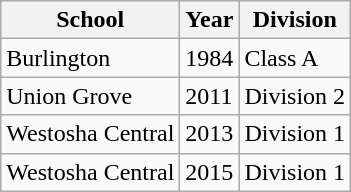<table class="wikitable">
<tr>
<th>School</th>
<th>Year</th>
<th>Division</th>
</tr>
<tr>
<td>Burlington</td>
<td>1984</td>
<td>Class A</td>
</tr>
<tr>
<td>Union Grove</td>
<td>2011</td>
<td>Division 2</td>
</tr>
<tr>
<td>Westosha Central</td>
<td>2013</td>
<td>Division 1</td>
</tr>
<tr>
<td>Westosha Central</td>
<td>2015</td>
<td>Division 1</td>
</tr>
</table>
